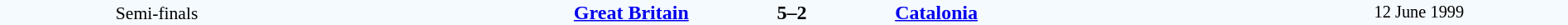<table style="width: 100%; background:#F5FAFF;" cellspacing="0">
<tr>
<td align=center rowspan=3 width=20% style=font-size:90%>Semi-finals</td>
</tr>
<tr>
<td width=24% align=right><strong><a href='#'>Great Britain</a></strong></td>
<td align=center width=13%><strong>5–2</strong></td>
<td width=24%><strong><a href='#'>Catalonia</a></strong></td>
<td style=font-size:85% rowspan=3 align=center>12 June 1999</td>
</tr>
</table>
